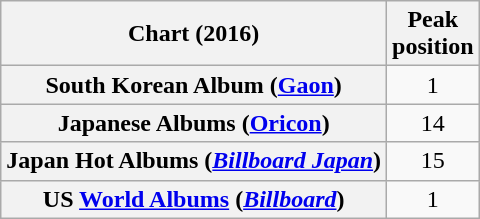<table class="wikitable sortable plainrowheaders" style="text-align:center">
<tr>
<th>Chart (2016)</th>
<th>Peak<br>position</th>
</tr>
<tr>
<th scope="row">South Korean Album (<a href='#'>Gaon</a>)</th>
<td>1</td>
</tr>
<tr>
<th scope="row">Japanese Albums (<a href='#'>Oricon</a>)</th>
<td>14</td>
</tr>
<tr>
<th scope="row">Japan Hot Albums (<a href='#'><em>Billboard Japan</em></a>)</th>
<td>15</td>
</tr>
<tr>
<th scope="row">US <a href='#'>World Albums</a> (<em><a href='#'>Billboard</a></em>)</th>
<td>1</td>
</tr>
</table>
